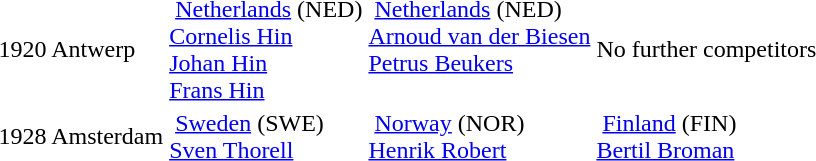<table>
<tr>
<td style="align:center;">1920 Antwerp <br></td>
<td style="vertical-align:top;"> <a href='#'>Netherlands</a> <span>(NED)</span><br><a href='#'>Cornelis Hin</a><br><a href='#'>Johan Hin</a><br><a href='#'>Frans Hin</a></td>
<td style="vertical-align:top;"> <a href='#'>Netherlands</a> <span>(NED)</span><br><a href='#'>Arnoud van der Biesen</a><br><a href='#'>Petrus Beukers</a></td>
<td>No further competitors</td>
</tr>
<tr>
<td style="align:center;">1928 Amsterdam <br></td>
<td style="vertical-align:top;"> <a href='#'>Sweden</a> <span>(SWE)</span><br><a href='#'>Sven Thorell</a></td>
<td style="vertical-align:top;"> <a href='#'>Norway</a> <span>(NOR)</span><br><a href='#'>Henrik Robert</a></td>
<td style="vertical-align:top;"> <a href='#'>Finland</a> <span>(FIN)</span><br><a href='#'>Bertil Broman</a></td>
</tr>
</table>
